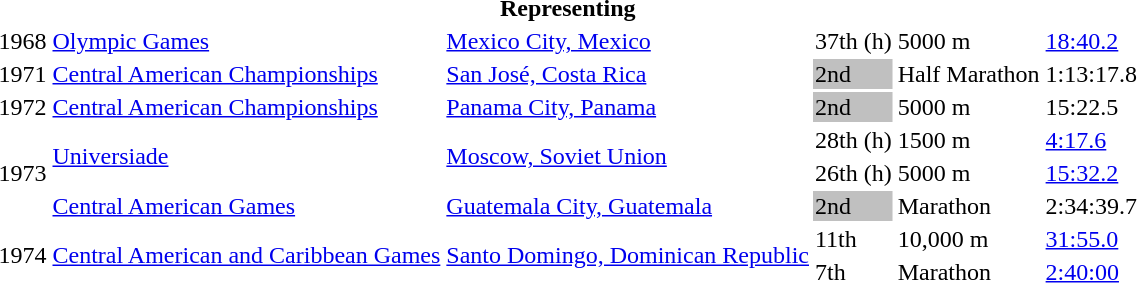<table>
<tr>
<th colspan="6">Representing </th>
</tr>
<tr>
<td>1968</td>
<td><a href='#'>Olympic Games</a></td>
<td><a href='#'>Mexico City, Mexico</a></td>
<td>37th (h)</td>
<td>5000 m</td>
<td><a href='#'>18:40.2</a></td>
</tr>
<tr>
<td>1971</td>
<td><a href='#'>Central American Championships</a></td>
<td><a href='#'>San José, Costa Rica</a></td>
<td bgcolor=silver>2nd</td>
<td>Half Marathon</td>
<td>1:13:17.8</td>
</tr>
<tr>
<td>1972</td>
<td><a href='#'>Central American Championships</a></td>
<td><a href='#'>Panama City, Panama</a></td>
<td bgcolor=silver>2nd</td>
<td>5000 m</td>
<td>15:22.5</td>
</tr>
<tr>
<td rowspan=3>1973</td>
<td rowspan=2><a href='#'>Universiade</a></td>
<td rowspan=2><a href='#'>Moscow, Soviet Union</a></td>
<td>28th (h)</td>
<td>1500 m</td>
<td><a href='#'>4:17.6</a></td>
</tr>
<tr>
<td>26th (h)</td>
<td>5000 m</td>
<td><a href='#'>15:32.2</a></td>
</tr>
<tr>
<td><a href='#'>Central American Games</a></td>
<td><a href='#'>Guatemala City, Guatemala</a></td>
<td bgcolor=silver>2nd</td>
<td>Marathon</td>
<td>2:34:39.7</td>
</tr>
<tr>
<td rowspan=2>1974</td>
<td rowspan=2><a href='#'>Central American and Caribbean Games</a></td>
<td rowspan=2><a href='#'>Santo Domingo, Dominican Republic</a></td>
<td>11th</td>
<td>10,000 m</td>
<td><a href='#'>31:55.0</a></td>
</tr>
<tr>
<td>7th</td>
<td>Marathon</td>
<td><a href='#'>2:40:00</a></td>
</tr>
</table>
